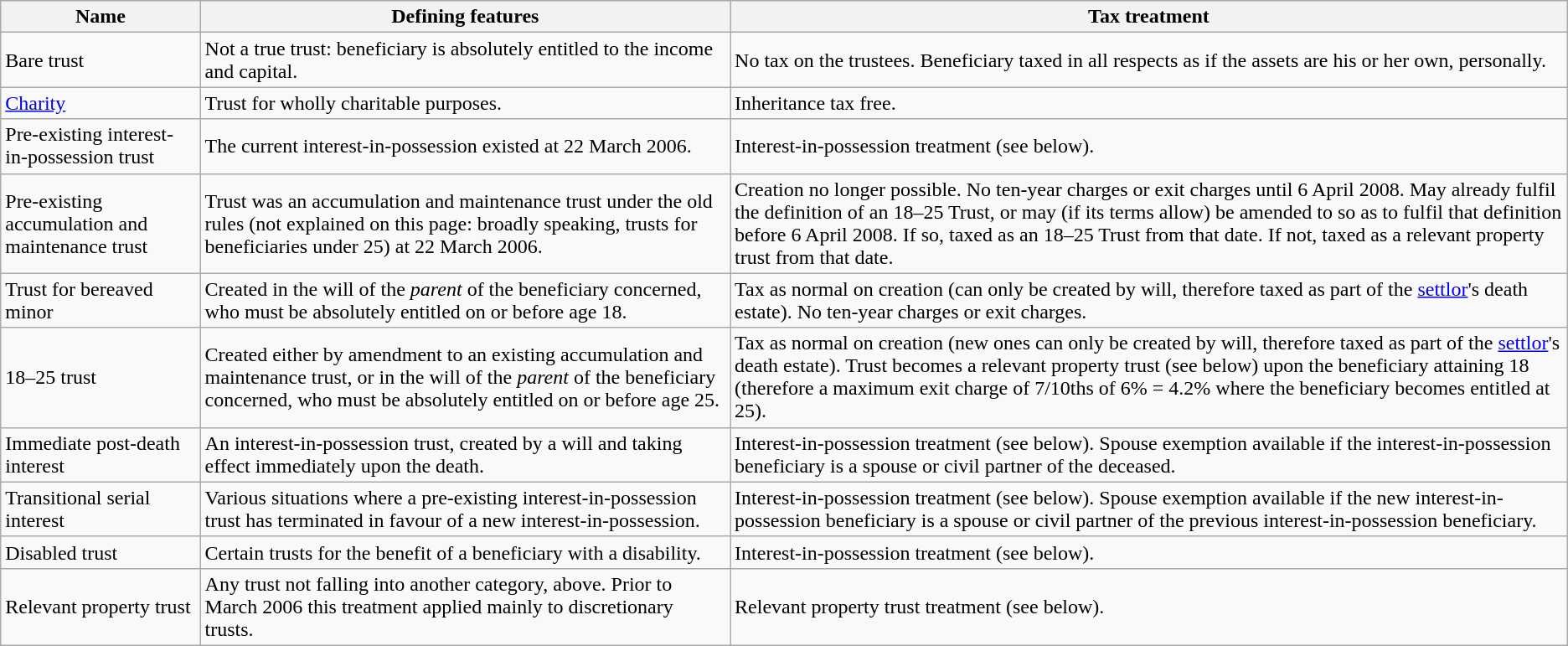<table class="wikitable">
<tr>
<th>Name</th>
<th>Defining features</th>
<th>Tax treatment</th>
</tr>
<tr>
<td>Bare trust</td>
<td>Not a true trust: beneficiary is absolutely entitled to the income and capital.</td>
<td>No tax on the trustees. Beneficiary taxed in all respects as if the assets are his or her own, personally.</td>
</tr>
<tr>
<td><a href='#'>Charity</a></td>
<td>Trust for wholly charitable purposes.</td>
<td>Inheritance tax free.</td>
</tr>
<tr>
<td>Pre-existing interest-in-possession trust</td>
<td>The current interest-in-possession existed at 22 March 2006.</td>
<td>Interest-in-possession treatment (see below).</td>
</tr>
<tr>
<td>Pre-existing accumulation and maintenance trust</td>
<td>Trust was an accumulation and maintenance trust under the old rules (not explained on this page: broadly speaking, trusts for beneficiaries under 25) at 22 March 2006.</td>
<td>Creation no longer possible. No ten-year charges or exit charges until 6 April 2008. May already fulfil the definition of an 18–25 Trust, or may (if its terms allow) be amended to so as to fulfil that definition before 6 April 2008. If so, taxed as an 18–25 Trust from that date. If not, taxed as a relevant property trust from that date.</td>
</tr>
<tr>
<td>Trust for bereaved minor</td>
<td>Created in the will of the <em>parent</em> of the beneficiary concerned, who must be absolutely entitled on or before age 18.</td>
<td>Tax as normal on creation (can only be created by will, therefore taxed as part of the <a href='#'>settlor</a>'s death estate). No ten-year charges or exit charges.</td>
</tr>
<tr>
<td>18–25 trust</td>
<td>Created either by amendment to an existing accumulation and maintenance trust, or in the will of the <em>parent</em> of the beneficiary concerned, who must be absolutely entitled on or before age 25.</td>
<td>Tax as normal on creation (new ones can only be created by will, therefore taxed as part of the <a href='#'>settlor</a>'s death estate). Trust becomes a relevant property trust (see below) upon the beneficiary attaining 18 (therefore a maximum exit charge of 7/10ths of 6% = 4.2% where the beneficiary becomes entitled at 25).</td>
</tr>
<tr>
<td>Immediate post-death interest</td>
<td>An interest-in-possession trust, created by a will and taking effect immediately upon the death.</td>
<td>Interest-in-possession treatment (see below). Spouse exemption available if the interest-in-possession beneficiary is a spouse or civil partner of the deceased.</td>
</tr>
<tr>
<td>Transitional serial interest</td>
<td>Various situations where a pre-existing interest-in-possession trust has terminated in favour of a new interest-in-possession.</td>
<td>Interest-in-possession treatment (see below). Spouse exemption available if the new interest-in-possession beneficiary is a spouse or civil partner of the previous interest-in-possession beneficiary.</td>
</tr>
<tr>
<td>Disabled trust</td>
<td>Certain trusts for the benefit of a beneficiary with a disability.</td>
<td>Interest-in-possession treatment (see below).</td>
</tr>
<tr>
<td>Relevant property trust</td>
<td>Any trust not falling into another category, above. Prior to March 2006 this treatment applied mainly to discretionary trusts.</td>
<td>Relevant property trust treatment (see below).</td>
</tr>
</table>
